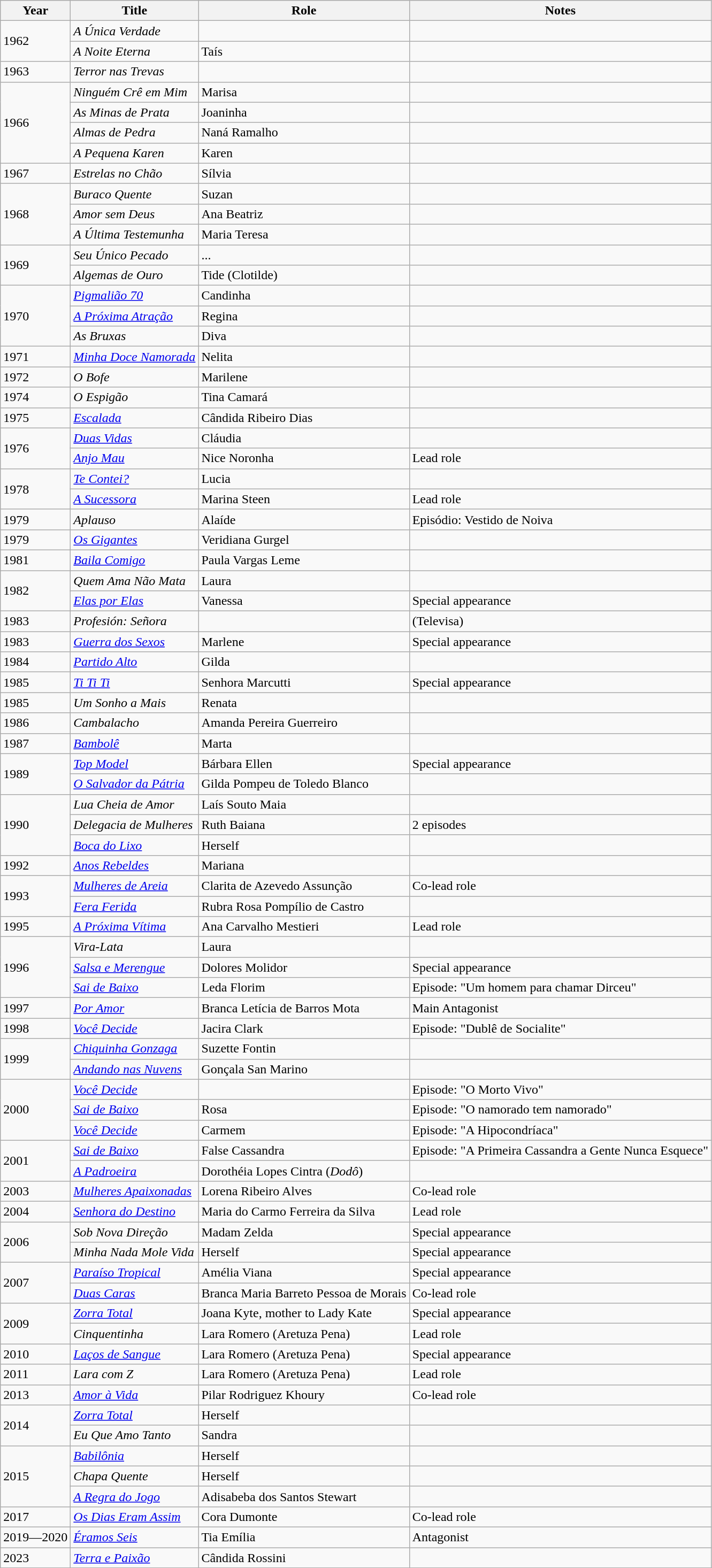<table class="wikitable" style="font-size: 100%;">
<tr>
<th>Year</th>
<th>Title</th>
<th>Role</th>
<th>Notes</th>
</tr>
<tr>
<td rowspan=2>1962</td>
<td><em>A Única Verdade</em></td>
<td></td>
<td></td>
</tr>
<tr>
<td><em>A Noite Eterna</em></td>
<td>Taís</td>
<td></td>
</tr>
<tr>
<td>1963</td>
<td><em>Terror nas Trevas</em></td>
<td></td>
<td></td>
</tr>
<tr>
<td rowspan=4>1966</td>
<td><em>Ninguém Crê em Mim</em></td>
<td>Marisa</td>
<td></td>
</tr>
<tr>
<td><em>As Minas de Prata</em></td>
<td>Joaninha</td>
<td></td>
</tr>
<tr>
<td><em>Almas de Pedra</em></td>
<td>Naná Ramalho</td>
<td></td>
</tr>
<tr>
<td><em>A Pequena Karen</em></td>
<td>Karen</td>
<td></td>
</tr>
<tr>
<td>1967</td>
<td><em>Estrelas no Chão</em></td>
<td>Sílvia</td>
<td></td>
</tr>
<tr>
<td rowspan=3>1968</td>
<td><em>Buraco Quente</em></td>
<td>Suzan</td>
<td></td>
</tr>
<tr>
<td><em>Amor sem Deus</em></td>
<td>Ana Beatriz</td>
<td></td>
</tr>
<tr>
<td><em>A Última Testemunha</em></td>
<td>Maria Teresa</td>
<td></td>
</tr>
<tr>
<td rowspan=2>1969</td>
<td><em>Seu Único Pecado</em></td>
<td>...</td>
<td></td>
</tr>
<tr>
<td><em>Algemas de Ouro</em></td>
<td>Tide (Clotilde)</td>
<td></td>
</tr>
<tr>
<td rowspan=3>1970</td>
<td><em><a href='#'>Pigmalião 70</a></em></td>
<td>Candinha</td>
<td></td>
</tr>
<tr>
<td><em><a href='#'>A Próxima Atração</a></em></td>
<td>Regina</td>
<td></td>
</tr>
<tr>
<td><em>As Bruxas</em></td>
<td>Diva</td>
<td></td>
</tr>
<tr>
<td>1971</td>
<td><em><a href='#'>Minha Doce Namorada</a></em></td>
<td>Nelita</td>
<td></td>
</tr>
<tr>
<td>1972</td>
<td><em>O Bofe</em></td>
<td>Marilene</td>
<td></td>
</tr>
<tr>
<td>1974</td>
<td><em>O Espigão</em></td>
<td>Tina Camará</td>
<td></td>
</tr>
<tr>
<td>1975</td>
<td><em><a href='#'>Escalada</a></em></td>
<td>Cândida Ribeiro Dias</td>
<td></td>
</tr>
<tr>
<td rowspan=2>1976</td>
<td><em><a href='#'>Duas Vidas</a></em></td>
<td>Cláudia</td>
<td></td>
</tr>
<tr>
<td><em><a href='#'>Anjo Mau</a></em></td>
<td>Nice Noronha</td>
<td>Lead role</td>
</tr>
<tr>
<td rowspan=2>1978</td>
<td><em><a href='#'>Te Contei?</a></em></td>
<td>Lucia</td>
<td></td>
</tr>
<tr>
<td><em><a href='#'>A Sucessora</a></em></td>
<td>Marina Steen</td>
<td>Lead role</td>
</tr>
<tr>
<td>1979</td>
<td><em>Aplauso</em></td>
<td>Alaíde</td>
<td>Episódio: Vestido de Noiva</td>
</tr>
<tr>
<td>1979</td>
<td><em><a href='#'>Os Gigantes</a></em></td>
<td>Veridiana Gurgel</td>
<td></td>
</tr>
<tr>
<td>1981</td>
<td><em><a href='#'>Baila Comigo</a></em></td>
<td>Paula Vargas Leme</td>
<td></td>
</tr>
<tr>
<td rowspan=2>1982</td>
<td><em>Quem Ama Não Mata</em></td>
<td>Laura</td>
<td></td>
</tr>
<tr>
<td><em><a href='#'>Elas por Elas</a></em></td>
<td>Vanessa</td>
<td>Special appearance</td>
</tr>
<tr>
<td>1983</td>
<td><em>Profesión: Señora</em></td>
<td></td>
<td>(Televisa)</td>
</tr>
<tr>
<td>1983</td>
<td><em><a href='#'>Guerra dos Sexos</a></em></td>
<td>Marlene</td>
<td>Special appearance</td>
</tr>
<tr>
<td>1984</td>
<td><em><a href='#'>Partido Alto</a></em></td>
<td>Gilda</td>
<td></td>
</tr>
<tr>
<td>1985</td>
<td><em><a href='#'>Ti Ti Ti</a></em></td>
<td>Senhora Marcutti</td>
<td>Special appearance</td>
</tr>
<tr>
<td>1985</td>
<td><em>Um Sonho a Mais</em></td>
<td>Renata</td>
<td></td>
</tr>
<tr>
<td>1986</td>
<td><em>Cambalacho</em></td>
<td>Amanda Pereira Guerreiro</td>
<td></td>
</tr>
<tr>
<td>1987</td>
<td><em><a href='#'>Bambolê</a></em></td>
<td>Marta</td>
<td></td>
</tr>
<tr>
<td rowspan=2>1989</td>
<td><em><a href='#'>Top Model</a></em></td>
<td>Bárbara Ellen</td>
<td>Special appearance</td>
</tr>
<tr>
<td><em><a href='#'>O Salvador da Pátria</a></em></td>
<td>Gilda Pompeu de Toledo Blanco</td>
<td></td>
</tr>
<tr>
<td rowspan=3>1990</td>
<td><em>Lua Cheia de Amor</em></td>
<td>Laís Souto Maia</td>
<td></td>
</tr>
<tr>
<td><em>Delegacia de Mulheres</em></td>
<td>Ruth Baiana</td>
<td>2 episodes</td>
</tr>
<tr>
<td><em><a href='#'>Boca do Lixo</a></em></td>
<td>Herself</td>
<td></td>
</tr>
<tr>
<td>1992</td>
<td><em><a href='#'>Anos Rebeldes</a></em></td>
<td>Mariana</td>
<td></td>
</tr>
<tr>
<td rowspan=2>1993</td>
<td><em><a href='#'>Mulheres de Areia</a></em></td>
<td>Clarita de Azevedo Assunção</td>
<td>Co-lead role</td>
</tr>
<tr>
<td><em><a href='#'>Fera Ferida</a></em></td>
<td>Rubra Rosa Pompílio de Castro</td>
<td></td>
</tr>
<tr>
<td>1995</td>
<td><em><a href='#'>A Próxima Vítima</a> </em></td>
<td>Ana Carvalho Mestieri</td>
<td>Lead role</td>
</tr>
<tr>
<td rowspan=3>1996</td>
<td><em>Vira-Lata</em></td>
<td>Laura</td>
<td></td>
</tr>
<tr>
<td><em><a href='#'>Salsa e Merengue</a></em></td>
<td>Dolores Molidor</td>
<td>Special appearance</td>
</tr>
<tr>
<td><em><a href='#'>Sai de Baixo</a></em></td>
<td>Leda Florim</td>
<td>Episode: "Um homem para chamar Dirceu"</td>
</tr>
<tr>
<td>1997</td>
<td><em><a href='#'>Por Amor</a></em></td>
<td>Branca Letícia de Barros Mota</td>
<td>Main Antagonist</td>
</tr>
<tr>
<td>1998</td>
<td><em><a href='#'>Você Decide</a></em></td>
<td>Jacira Clark</td>
<td>Episode: "Dublê de Socialite"</td>
</tr>
<tr>
<td rowspan=2>1999</td>
<td><em><a href='#'>Chiquinha Gonzaga</a></em></td>
<td>Suzette Fontin</td>
<td></td>
</tr>
<tr>
<td><em><a href='#'>Andando nas Nuvens</a></em></td>
<td>Gonçala San Marino</td>
<td></td>
</tr>
<tr>
<td rowspan=3>2000</td>
<td><em><a href='#'>Você Decide</a></em></td>
<td></td>
<td>Episode: "O Morto Vivo"</td>
</tr>
<tr>
<td><em><a href='#'>Sai de Baixo</a></em></td>
<td>Rosa</td>
<td>Episode: "O namorado tem namorado"</td>
</tr>
<tr>
<td><em><a href='#'>Você Decide</a></em></td>
<td>Carmem</td>
<td>Episode: "A Hipocondríaca"</td>
</tr>
<tr>
<td rowspan=2>2001</td>
<td><em><a href='#'>Sai de Baixo</a></em></td>
<td>False Cassandra</td>
<td>Episode: "A Primeira Cassandra a Gente Nunca Esquece"</td>
</tr>
<tr>
<td><em><a href='#'>A Padroeira</a></em></td>
<td>Dorothéia Lopes Cintra (<em>Dodô</em>)</td>
<td></td>
</tr>
<tr>
<td>2003</td>
<td><em><a href='#'>Mulheres Apaixonadas</a></em></td>
<td>Lorena Ribeiro Alves</td>
<td>Co-lead role</td>
</tr>
<tr>
<td>2004</td>
<td><em><a href='#'>Senhora do Destino</a></em></td>
<td>Maria do Carmo Ferreira da Silva</td>
<td>Lead role</td>
</tr>
<tr>
<td rowspan=2>2006</td>
<td><em>Sob Nova Direção</em></td>
<td>Madam Zelda</td>
<td>Special appearance</td>
</tr>
<tr>
<td><em>Minha Nada Mole Vida</em></td>
<td>Herself</td>
<td>Special appearance</td>
</tr>
<tr>
<td rowspan=2>2007</td>
<td><em><a href='#'>Paraíso Tropical</a></em></td>
<td>Amélia Viana</td>
<td>Special appearance</td>
</tr>
<tr>
<td><em><a href='#'>Duas Caras</a></em></td>
<td>Branca Maria Barreto Pessoa de Morais</td>
<td>Co-lead role</td>
</tr>
<tr>
<td rowspan=2>2009</td>
<td><em><a href='#'>Zorra Total</a></em></td>
<td>Joana Kyte, mother to Lady Kate</td>
<td>Special appearance</td>
</tr>
<tr>
<td><em>Cinquentinha</em></td>
<td>Lara Romero (Aretuza Pena)</td>
<td>Lead role</td>
</tr>
<tr>
<td>2010</td>
<td><em><a href='#'>Laços de Sangue</a></em></td>
<td>Lara Romero (Aretuza Pena)</td>
<td>Special appearance</td>
</tr>
<tr>
<td>2011</td>
<td><em>Lara com Z</em></td>
<td>Lara Romero (Aretuza Pena)</td>
<td>Lead role</td>
</tr>
<tr>
<td>2013</td>
<td><em><a href='#'>Amor à Vida</a></em></td>
<td>Pilar Rodriguez Khoury</td>
<td>Co-lead role</td>
</tr>
<tr>
<td rowspan=2>2014</td>
<td><em><a href='#'>Zorra Total</a></em></td>
<td>Herself</td>
<td></td>
</tr>
<tr>
<td><em>Eu Que Amo Tanto</em></td>
<td>Sandra</td>
<td></td>
</tr>
<tr>
<td rowspan=3>2015</td>
<td><em><a href='#'>Babilônia</a></em></td>
<td>Herself</td>
<td></td>
</tr>
<tr>
<td><em>Chapa Quente</em></td>
<td>Herself</td>
<td></td>
</tr>
<tr>
<td><em><a href='#'>A Regra do Jogo</a></em></td>
<td>Adisabeba dos Santos Stewart</td>
<td></td>
</tr>
<tr>
<td>2017</td>
<td><em><a href='#'>Os Dias Eram Assim</a></em></td>
<td>Cora Dumonte</td>
<td>Co-lead role</td>
</tr>
<tr>
<td>2019—2020</td>
<td><em><a href='#'>Éramos Seis</a></em></td>
<td>Tia Emília</td>
<td>Antagonist</td>
</tr>
<tr>
<td>2023</td>
<td><em><a href='#'>Terra e Paixão</a></em></td>
<td>Cândida Rossini</td>
<td></td>
</tr>
<tr>
</tr>
</table>
